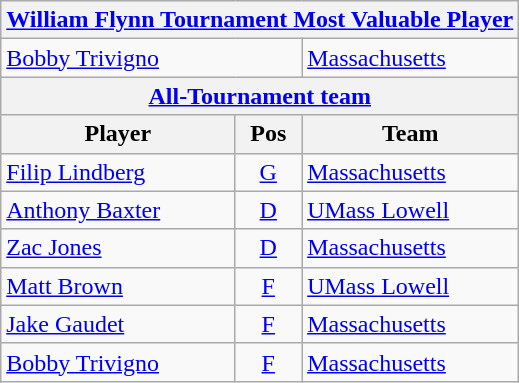<table class="wikitable">
<tr>
<th colspan=3><a href='#'>William Flynn Tournament Most Valuable Player</a></th>
</tr>
<tr>
<td colspan=2><a href='#'>Bobby Trivigno</a></td>
<td><a href='#'>Massachusetts</a></td>
</tr>
<tr>
<th colspan=3><a href='#'>All-Tournament team</a></th>
</tr>
<tr>
<th>Player</th>
<th>Pos</th>
<th>Team</th>
</tr>
<tr>
<td><a href='#'>Filip Lindberg</a></td>
<td style="text-align:center;"><a href='#'>G</a></td>
<td><a href='#'>Massachusetts</a></td>
</tr>
<tr>
<td><a href='#'>Anthony Baxter</a></td>
<td style="text-align:center;"><a href='#'>D</a></td>
<td><a href='#'>UMass Lowell</a></td>
</tr>
<tr>
<td><a href='#'>Zac Jones</a></td>
<td style="text-align:center;"><a href='#'>D</a></td>
<td><a href='#'>Massachusetts</a></td>
</tr>
<tr>
<td><a href='#'>Matt Brown</a></td>
<td style="text-align:center;"><a href='#'>F</a></td>
<td><a href='#'>UMass Lowell</a></td>
</tr>
<tr>
<td><a href='#'>Jake Gaudet</a></td>
<td style="text-align:center;"><a href='#'>F</a></td>
<td><a href='#'>Massachusetts</a></td>
</tr>
<tr>
<td><a href='#'>Bobby Trivigno</a></td>
<td style="text-align:center;"><a href='#'>F</a></td>
<td><a href='#'>Massachusetts</a></td>
</tr>
</table>
